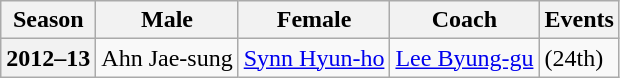<table class="wikitable">
<tr>
<th scope="col">Season</th>
<th scope="col">Male</th>
<th scope="col">Female</th>
<th scope="col">Coach</th>
<th scope="col">Events</th>
</tr>
<tr>
<th scope="row">2012–13</th>
<td>Ahn Jae-sung</td>
<td><a href='#'>Synn Hyun-ho</a></td>
<td><a href='#'>Lee Byung-gu</a></td>
<td> (24th)</td>
</tr>
</table>
